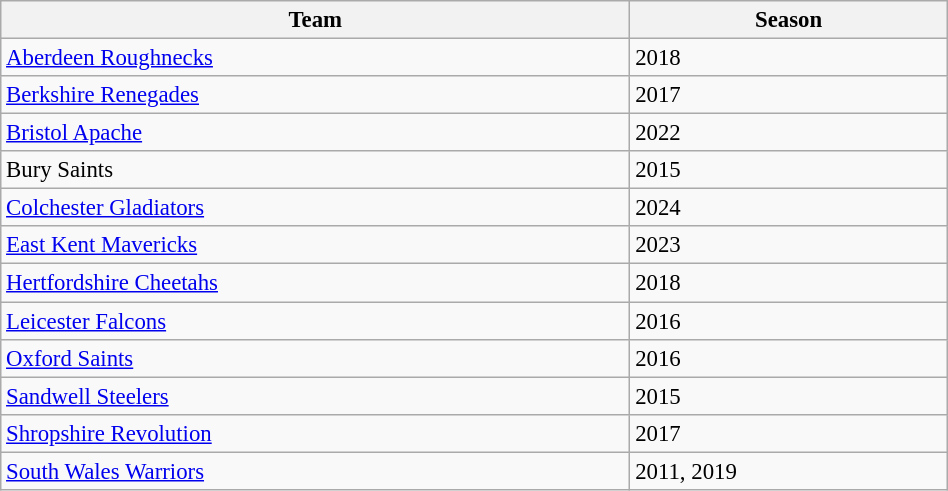<table class="wikitable" style="text-align:center; font-size:95%;width:50%; text-align:left">
<tr>
<th><strong>Team</strong></th>
<th><strong>Season</strong></th>
</tr>
<tr --->
<td><a href='#'>Aberdeen Roughnecks</a></td>
<td>2018</td>
</tr>
<tr --->
<td><a href='#'>Berkshire Renegades</a></td>
<td>2017</td>
</tr>
<tr --->
<td><a href='#'>Bristol Apache</a></td>
<td>2022</td>
</tr>
<tr --->
<td>Bury Saints</td>
<td>2015</td>
</tr>
<tr --->
<td><a href='#'>Colchester Gladiators</a></td>
<td>2024</td>
</tr>
<tr --->
<td><a href='#'>East Kent Mavericks</a></td>
<td>2023</td>
</tr>
<tr --->
<td><a href='#'>Hertfordshire Cheetahs</a></td>
<td>2018</td>
</tr>
<tr --->
<td><a href='#'>Leicester Falcons</a></td>
<td>2016</td>
</tr>
<tr --->
<td><a href='#'>Oxford Saints</a></td>
<td>2016</td>
</tr>
<tr --->
<td><a href='#'>Sandwell Steelers</a></td>
<td>2015</td>
</tr>
<tr --->
<td><a href='#'>Shropshire Revolution</a></td>
<td>2017</td>
</tr>
<tr --->
<td><a href='#'>South Wales Warriors</a></td>
<td>2011, 2019</td>
</tr>
</table>
